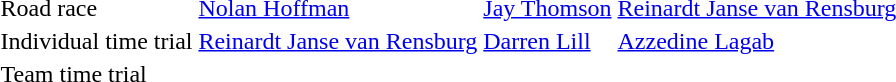<table>
<tr>
<td>Road race</td>
<td> <a href='#'>Nolan Hoffman</a></td>
<td> <a href='#'>Jay Thomson</a></td>
<td> <a href='#'>Reinardt Janse van Rensburg</a></td>
</tr>
<tr>
<td>Individual time trial</td>
<td> <a href='#'>Reinardt Janse van Rensburg</a></td>
<td> <a href='#'>Darren Lill</a></td>
<td> <a href='#'>Azzedine Lagab</a></td>
</tr>
<tr>
<td>Team time trial</td>
<td></td>
<td></td>
<td></td>
</tr>
</table>
